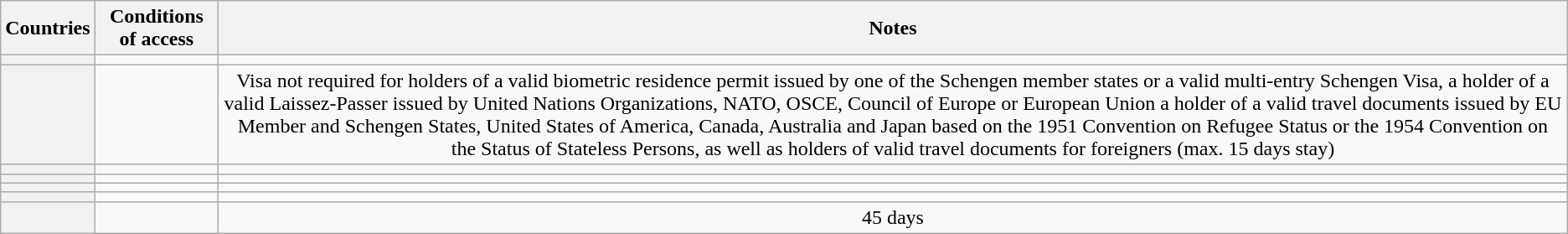<table class="wikitable" style="text-align: center; table-layout: fixed;">
<tr>
<th>Countries</th>
<th>Conditions of access</th>
<th>Notes</th>
</tr>
<tr>
<th style="text-align: left;"></th>
<td></td>
<td></td>
</tr>
<tr>
<th style="text-align: left;"></th>
<td></td>
<td>Visa not required for holders of a valid biometric residence permit issued by one of the Schengen member states or a valid multi-entry Schengen Visa, a holder of a valid Laissez-Passer issued by United Nations Organizations, NATO, OSCE, Council of Europe or European Union a holder of a valid travel documents issued by EU Member and Schengen States, United States of America, Canada, Australia and Japan based on the 1951 Convention on Refugee Status or the 1954 Convention on the Status of Stateless Persons, as well as holders of valid travel documents for foreigners (max. 15 days stay)</td>
</tr>
<tr>
<th style="text-align: left;"></th>
<td></td>
<td></td>
</tr>
<tr>
<th style="text-align: left;"></th>
<td></td>
<td></td>
</tr>
<tr>
<th style="text-align: left;"></th>
<td></td>
<td></td>
</tr>
<tr>
<th style="text-align: left;"></th>
<td></td>
<td></td>
</tr>
<tr>
<th style="text-align: left;"></th>
<td></td>
<td>45 days</td>
</tr>
</table>
